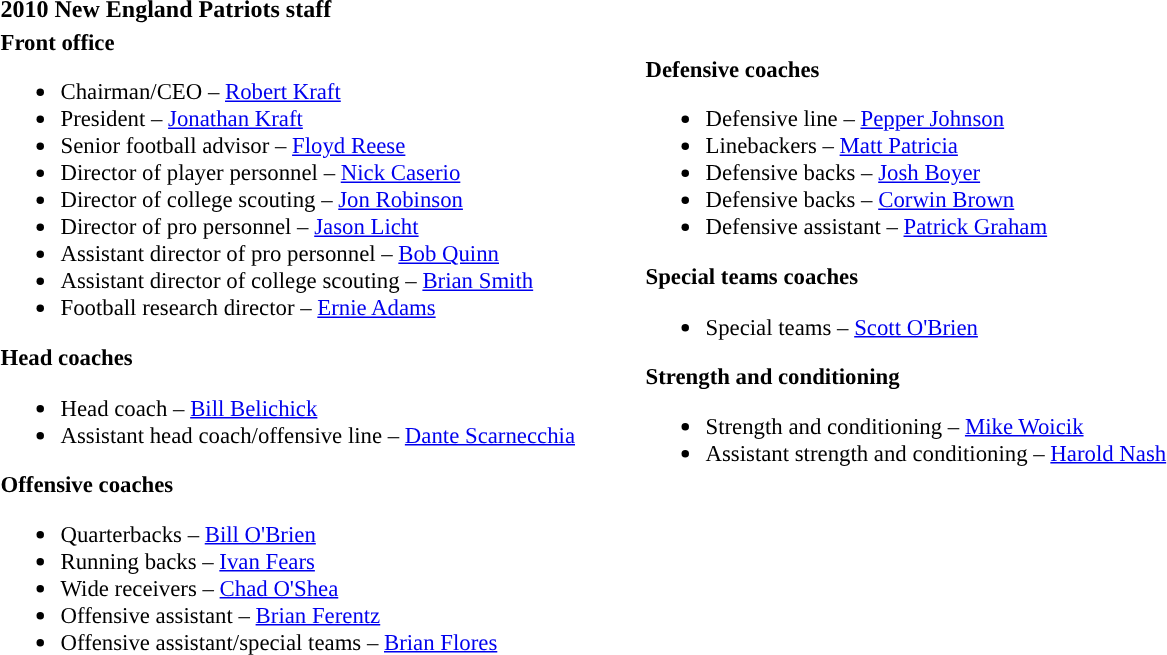<table class="toccolours" style="text-align: left;">
<tr>
<th colspan="7"><strong>2010 New England Patriots staff</strong></th>
</tr>
<tr>
<td style="font-size: 95%;" valign="top"><strong>Front office</strong><br><ul><li>Chairman/CEO – <a href='#'>Robert Kraft</a></li><li>President – <a href='#'>Jonathan Kraft</a></li><li>Senior football advisor – <a href='#'>Floyd Reese</a></li><li>Director of player personnel – <a href='#'>Nick Caserio</a></li><li>Director of college scouting – <a href='#'>Jon Robinson</a></li><li>Director of pro personnel – <a href='#'>Jason Licht</a></li><li>Assistant director of pro personnel – <a href='#'>Bob Quinn</a></li><li>Assistant director of college scouting – <a href='#'>Brian Smith</a></li><li>Football research director – <a href='#'>Ernie Adams</a></li></ul><strong>Head coaches</strong><ul><li>Head coach – <a href='#'>Bill Belichick</a></li><li>Assistant head coach/offensive line – <a href='#'>Dante Scarnecchia</a></li></ul><strong>Offensive coaches</strong><ul><li>Quarterbacks – <a href='#'>Bill O'Brien</a></li><li>Running backs – <a href='#'>Ivan Fears</a></li><li>Wide receivers – <a href='#'>Chad O'Shea</a></li><li>Offensive assistant – <a href='#'>Brian Ferentz</a></li><li>Offensive assistant/special teams – <a href='#'>Brian Flores</a></li></ul></td>
<td width="35"> </td>
<td valign="top"></td>
<td style="font-size: 95%;" valign="top"><br><strong>Defensive coaches</strong><ul><li>Defensive line – <a href='#'>Pepper Johnson</a></li><li>Linebackers – <a href='#'>Matt Patricia</a></li><li>Defensive backs – <a href='#'>Josh Boyer</a></li><li>Defensive backs – <a href='#'>Corwin Brown</a></li><li>Defensive assistant – <a href='#'>Patrick Graham</a></li></ul><strong>Special teams coaches</strong><ul><li>Special teams – <a href='#'>Scott O'Brien</a></li></ul><strong>Strength and conditioning</strong><ul><li>Strength and conditioning – <a href='#'>Mike Woicik</a></li><li>Assistant strength and conditioning – <a href='#'>Harold Nash</a></li></ul></td>
</tr>
</table>
